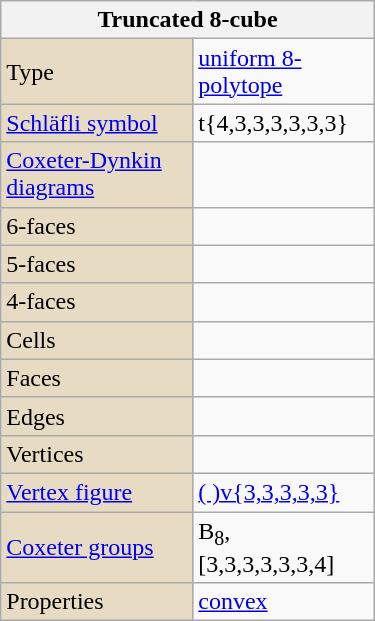<table class="wikitable" align="right" style="margin-left:10px" width="250">
<tr>
<th bgcolor=#e7dcc3 colspan=2>Truncated 8-cube</th>
</tr>
<tr>
<td bgcolor=#e7dcc3>Type</td>
<td><a href='#'>uniform 8-polytope</a></td>
</tr>
<tr>
<td bgcolor=#e7dcc3><a href='#'>Schläfli symbol</a></td>
<td>t{4,3,3,3,3,3,3}</td>
</tr>
<tr>
<td bgcolor=#e7dcc3><a href='#'>Coxeter-Dynkin diagrams</a></td>
<td></td>
</tr>
<tr>
<td bgcolor=#e7dcc3>6-faces</td>
<td></td>
</tr>
<tr>
<td bgcolor=#e7dcc3>5-faces</td>
<td></td>
</tr>
<tr>
<td bgcolor=#e7dcc3>4-faces</td>
<td></td>
</tr>
<tr>
<td bgcolor=#e7dcc3>Cells</td>
<td></td>
</tr>
<tr>
<td bgcolor=#e7dcc3>Faces</td>
<td></td>
</tr>
<tr>
<td bgcolor=#e7dcc3>Edges</td>
<td></td>
</tr>
<tr>
<td bgcolor=#e7dcc3>Vertices</td>
<td></td>
</tr>
<tr>
<td bgcolor=#e7dcc3><a href='#'>Vertex figure</a></td>
<td><a href='#'>( )v{3,3,3,3,3}</a></td>
</tr>
<tr>
<td bgcolor=#e7dcc3><a href='#'>Coxeter groups</a></td>
<td>B<sub>8</sub>, [3,3,3,3,3,3,4]</td>
</tr>
<tr>
<td bgcolor=#e7dcc3>Properties</td>
<td><a href='#'>convex</a></td>
</tr>
</table>
